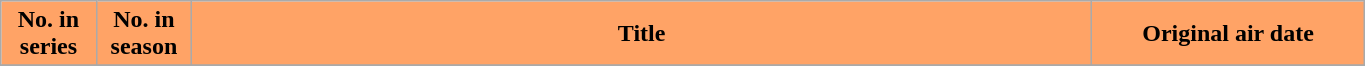<table class="wikitable plainrowheaders" style="width:72%;">
<tr>
<th scope="col" style="background-color: #ffa366; color: #000000;" width=7%>No. in<br>series</th>
<th scope="col" style="background-color: #ffa366; color: #000000;" width=7%>No. in<br>season</th>
<th scope="col" style="background-color: #ffa366; color: #000000;">Title</th>
<th scope="col" style="background-color: #ffa366; color: #000000;" width=20%>Original air date</th>
</tr>
<tr>
</tr>
</table>
